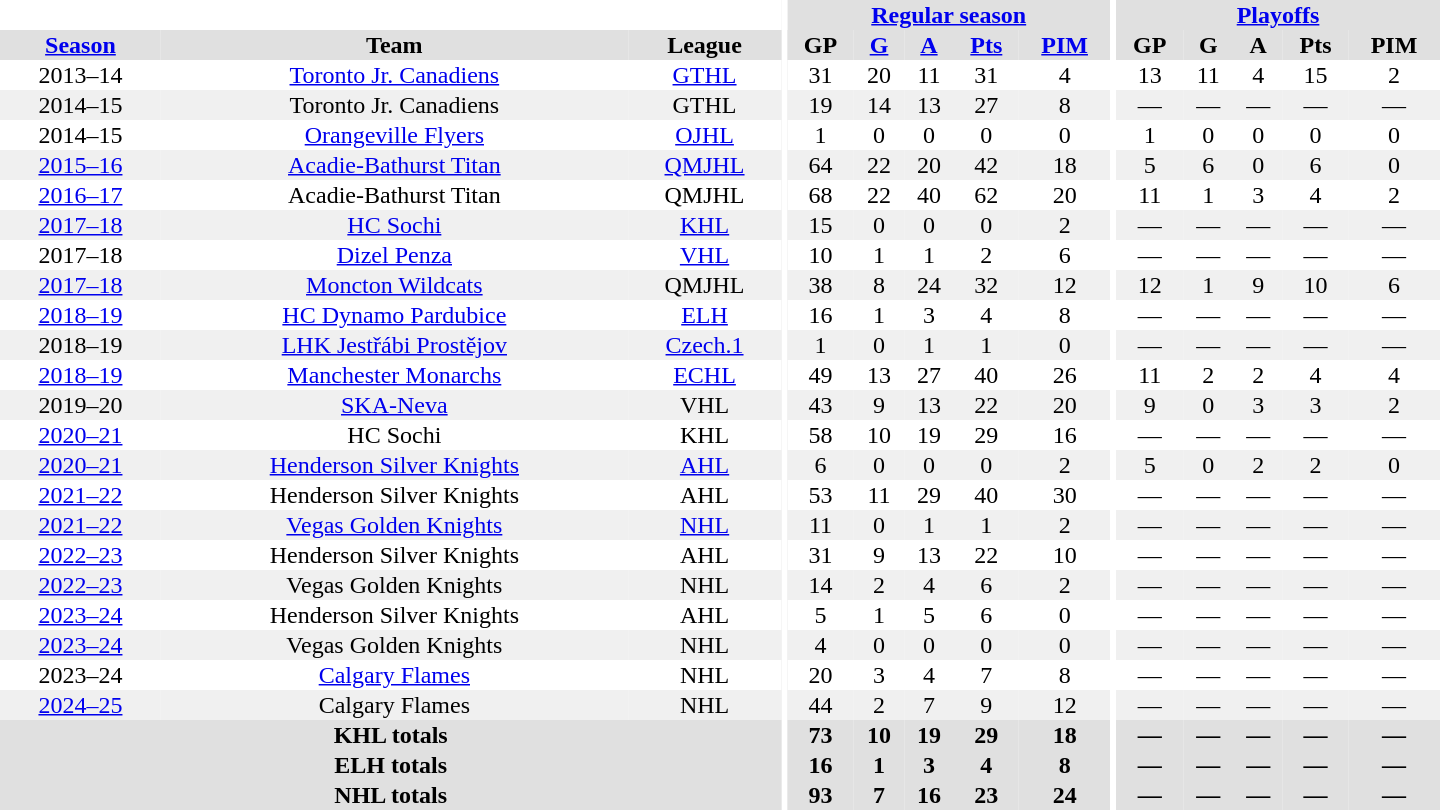<table border="0" cellpadding="1" cellspacing="0" style="text-align:center; width:60em;">
<tr bgcolor="#e0e0e0">
<th colspan="3" bgcolor="#ffffff"></th>
<th rowspan="99" bgcolor="#ffffff"></th>
<th colspan="5"><a href='#'>Regular season</a></th>
<th rowspan="99" bgcolor="#ffffff"></th>
<th colspan="5"><a href='#'>Playoffs</a></th>
</tr>
<tr bgcolor="#e0e0e0">
<th><a href='#'>Season</a></th>
<th>Team</th>
<th>League</th>
<th>GP</th>
<th><a href='#'>G</a></th>
<th><a href='#'>A</a></th>
<th><a href='#'>Pts</a></th>
<th><a href='#'>PIM</a></th>
<th>GP</th>
<th>G</th>
<th>A</th>
<th>Pts</th>
<th>PIM</th>
</tr>
<tr>
<td>2013–14</td>
<td><a href='#'>Toronto Jr. Canadiens</a></td>
<td><a href='#'>GTHL</a></td>
<td>31</td>
<td>20</td>
<td>11</td>
<td>31</td>
<td>4</td>
<td>13</td>
<td>11</td>
<td>4</td>
<td>15</td>
<td>2</td>
</tr>
<tr bgcolor="#f0f0f0">
<td>2014–15</td>
<td>Toronto Jr. Canadiens</td>
<td>GTHL</td>
<td>19</td>
<td>14</td>
<td>13</td>
<td>27</td>
<td>8</td>
<td>—</td>
<td>—</td>
<td>—</td>
<td>—</td>
<td>—</td>
</tr>
<tr>
<td>2014–15</td>
<td><a href='#'>Orangeville Flyers</a></td>
<td><a href='#'>OJHL</a></td>
<td>1</td>
<td>0</td>
<td>0</td>
<td>0</td>
<td>0</td>
<td>1</td>
<td>0</td>
<td>0</td>
<td>0</td>
<td>0</td>
</tr>
<tr bgcolor="#f0f0f0">
<td><a href='#'>2015–16</a></td>
<td><a href='#'>Acadie-Bathurst Titan</a></td>
<td><a href='#'>QMJHL</a></td>
<td>64</td>
<td>22</td>
<td>20</td>
<td>42</td>
<td>18</td>
<td>5</td>
<td>6</td>
<td>0</td>
<td>6</td>
<td>0</td>
</tr>
<tr>
<td><a href='#'>2016–17</a></td>
<td>Acadie-Bathurst Titan</td>
<td>QMJHL</td>
<td>68</td>
<td>22</td>
<td>40</td>
<td>62</td>
<td>20</td>
<td>11</td>
<td>1</td>
<td>3</td>
<td>4</td>
<td>2</td>
</tr>
<tr bgcolor="#f0f0f0">
<td><a href='#'>2017–18</a></td>
<td><a href='#'>HC Sochi</a></td>
<td><a href='#'>KHL</a></td>
<td>15</td>
<td>0</td>
<td>0</td>
<td>0</td>
<td>2</td>
<td>—</td>
<td>—</td>
<td>—</td>
<td>—</td>
<td>—</td>
</tr>
<tr>
<td>2017–18</td>
<td><a href='#'>Dizel Penza</a></td>
<td><a href='#'>VHL</a></td>
<td>10</td>
<td>1</td>
<td>1</td>
<td>2</td>
<td>6</td>
<td>—</td>
<td>—</td>
<td>—</td>
<td>—</td>
<td>—</td>
</tr>
<tr bgcolor="#f0f0f0">
<td><a href='#'>2017–18</a></td>
<td><a href='#'>Moncton Wildcats</a></td>
<td>QMJHL</td>
<td>38</td>
<td>8</td>
<td>24</td>
<td>32</td>
<td>12</td>
<td>12</td>
<td>1</td>
<td>9</td>
<td>10</td>
<td>6</td>
</tr>
<tr>
<td><a href='#'>2018–19</a></td>
<td><a href='#'>HC Dynamo Pardubice</a></td>
<td><a href='#'>ELH</a></td>
<td>16</td>
<td>1</td>
<td>3</td>
<td>4</td>
<td>8</td>
<td>—</td>
<td>—</td>
<td>—</td>
<td>—</td>
<td>—</td>
</tr>
<tr bgcolor="#f0f0f0">
<td>2018–19</td>
<td><a href='#'>LHK Jestřábi Prostějov</a></td>
<td><a href='#'>Czech.1</a></td>
<td>1</td>
<td>0</td>
<td>1</td>
<td>1</td>
<td>0</td>
<td>—</td>
<td>—</td>
<td>—</td>
<td>—</td>
<td>—</td>
</tr>
<tr>
<td><a href='#'>2018–19</a></td>
<td><a href='#'>Manchester Monarchs</a></td>
<td><a href='#'>ECHL</a></td>
<td>49</td>
<td>13</td>
<td>27</td>
<td>40</td>
<td>26</td>
<td>11</td>
<td>2</td>
<td>2</td>
<td>4</td>
<td>4</td>
</tr>
<tr bgcolor="#f0f0f0">
<td>2019–20</td>
<td><a href='#'>SKA-Neva</a></td>
<td>VHL</td>
<td>43</td>
<td>9</td>
<td>13</td>
<td>22</td>
<td>20</td>
<td>9</td>
<td>0</td>
<td>3</td>
<td>3</td>
<td>2</td>
</tr>
<tr>
<td><a href='#'>2020–21</a></td>
<td>HC Sochi</td>
<td>KHL</td>
<td>58</td>
<td>10</td>
<td>19</td>
<td>29</td>
<td>16</td>
<td>—</td>
<td>—</td>
<td>—</td>
<td>—</td>
<td>—</td>
</tr>
<tr bgcolor="#f0f0f0">
<td><a href='#'>2020–21</a></td>
<td><a href='#'>Henderson Silver Knights</a></td>
<td><a href='#'>AHL</a></td>
<td>6</td>
<td>0</td>
<td>0</td>
<td>0</td>
<td>2</td>
<td>5</td>
<td>0</td>
<td>2</td>
<td>2</td>
<td>0</td>
</tr>
<tr>
<td><a href='#'>2021–22</a></td>
<td>Henderson Silver Knights</td>
<td>AHL</td>
<td>53</td>
<td>11</td>
<td>29</td>
<td>40</td>
<td>30</td>
<td>—</td>
<td>—</td>
<td>—</td>
<td>—</td>
<td>—</td>
</tr>
<tr bgcolor="#f0f0f0">
<td><a href='#'>2021–22</a></td>
<td><a href='#'>Vegas Golden Knights</a></td>
<td><a href='#'>NHL</a></td>
<td>11</td>
<td>0</td>
<td>1</td>
<td>1</td>
<td>2</td>
<td>—</td>
<td>—</td>
<td>—</td>
<td>—</td>
<td>—</td>
</tr>
<tr>
<td><a href='#'>2022–23</a></td>
<td>Henderson Silver Knights</td>
<td>AHL</td>
<td>31</td>
<td>9</td>
<td>13</td>
<td>22</td>
<td>10</td>
<td>—</td>
<td>—</td>
<td>—</td>
<td>—</td>
<td>—</td>
</tr>
<tr bgcolor="#f0f0f0">
<td><a href='#'>2022–23</a></td>
<td>Vegas Golden Knights</td>
<td>NHL</td>
<td>14</td>
<td>2</td>
<td>4</td>
<td>6</td>
<td>2</td>
<td>—</td>
<td>—</td>
<td>—</td>
<td>—</td>
<td>—</td>
</tr>
<tr>
<td><a href='#'>2023–24</a></td>
<td>Henderson Silver Knights</td>
<td>AHL</td>
<td>5</td>
<td>1</td>
<td>5</td>
<td>6</td>
<td>0</td>
<td>—</td>
<td>—</td>
<td>—</td>
<td>—</td>
<td>—</td>
</tr>
<tr bgcolor="#f0f0f0">
<td><a href='#'>2023–24</a></td>
<td>Vegas Golden Knights</td>
<td>NHL</td>
<td>4</td>
<td>0</td>
<td>0</td>
<td>0</td>
<td>0</td>
<td>—</td>
<td>—</td>
<td>—</td>
<td>—</td>
<td>—</td>
</tr>
<tr>
<td>2023–24</td>
<td><a href='#'>Calgary Flames</a></td>
<td>NHL</td>
<td>20</td>
<td>3</td>
<td>4</td>
<td>7</td>
<td>8</td>
<td>—</td>
<td>—</td>
<td>—</td>
<td>—</td>
<td>—</td>
</tr>
<tr bgcolor="#f0f0f0">
<td><a href='#'>2024–25</a></td>
<td>Calgary Flames</td>
<td>NHL</td>
<td>44</td>
<td>2</td>
<td>7</td>
<td>9</td>
<td>12</td>
<td>—</td>
<td>—</td>
<td>—</td>
<td>—</td>
<td>—</td>
</tr>
<tr bgcolor="#e0e0e0">
<th colspan="3">KHL totals</th>
<th>73</th>
<th>10</th>
<th>19</th>
<th>29</th>
<th>18</th>
<th>—</th>
<th>—</th>
<th>—</th>
<th>—</th>
<th>—</th>
</tr>
<tr bgcolor="#e0e0e0">
<th colspan="3">ELH totals</th>
<th>16</th>
<th>1</th>
<th>3</th>
<th>4</th>
<th>8</th>
<th>—</th>
<th>—</th>
<th>—</th>
<th>—</th>
<th>—</th>
</tr>
<tr bgcolor="#e0e0e0">
<th colspan="3">NHL totals</th>
<th>93</th>
<th>7</th>
<th>16</th>
<th>23</th>
<th>24</th>
<th>—</th>
<th>—</th>
<th>—</th>
<th>—</th>
<th>—</th>
</tr>
</table>
